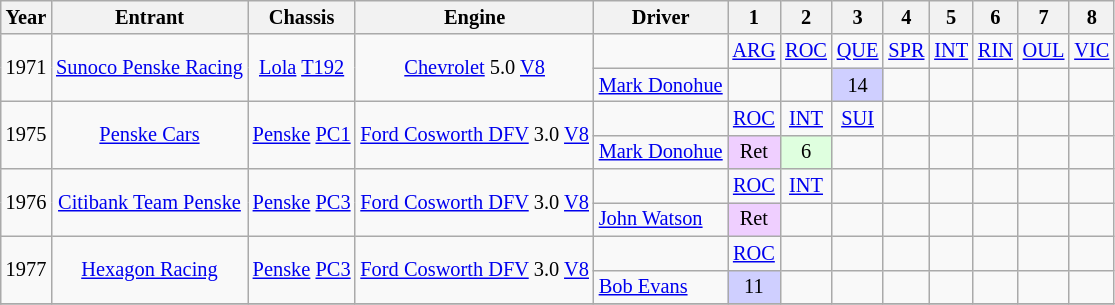<table class="wikitable" style="text-align:center; font-size:85%">
<tr>
<th>Year</th>
<th>Entrant</th>
<th>Chassis</th>
<th>Engine</th>
<th>Driver</th>
<th>1</th>
<th>2</th>
<th>3</th>
<th>4</th>
<th>5</th>
<th>6</th>
<th>7</th>
<th>8</th>
</tr>
<tr>
<td rowspan="2">1971</td>
<td rowspan="2"><a href='#'>Sunoco Penske Racing</a></td>
<td rowspan="2"><a href='#'>Lola</a> <a href='#'>T192</a></td>
<td rowspan="2"><a href='#'>Chevrolet</a> 5.0 <a href='#'>V8</a></td>
<td></td>
<td><a href='#'>ARG</a></td>
<td><a href='#'>ROC</a></td>
<td><a href='#'>QUE</a></td>
<td><a href='#'>SPR</a></td>
<td><a href='#'>INT</a></td>
<td><a href='#'>RIN</a></td>
<td><a href='#'>OUL</a></td>
<td><a href='#'>VIC</a></td>
</tr>
<tr>
<td align=left> <a href='#'>Mark Donohue</a></td>
<td></td>
<td></td>
<td style="background:#CFCFFF;">14</td>
<td></td>
<td></td>
<td></td>
<td></td>
<td></td>
</tr>
<tr>
<td rowspan="2">1975</td>
<td rowspan="2"><a href='#'>Penske Cars</a></td>
<td rowspan="2"><a href='#'>Penske</a> <a href='#'>PC1</a></td>
<td rowspan="2"><a href='#'>Ford Cosworth DFV</a> 3.0 <a href='#'>V8</a></td>
<td></td>
<td><a href='#'>ROC</a></td>
<td><a href='#'>INT</a></td>
<td><a href='#'>SUI</a></td>
<td></td>
<td></td>
<td></td>
<td></td>
<td></td>
</tr>
<tr>
<td align=left> <a href='#'>Mark Donohue</a></td>
<td style="background:#EFCFFF;">Ret</td>
<td style="background:#DFFFDF;">6</td>
<td></td>
<td></td>
<td></td>
<td></td>
<td></td>
<td></td>
</tr>
<tr>
<td rowspan="2">1976</td>
<td rowspan="2"><a href='#'>Citibank Team Penske</a></td>
<td rowspan="2"><a href='#'>Penske</a> <a href='#'>PC3</a></td>
<td rowspan="2"><a href='#'>Ford Cosworth DFV</a> 3.0 <a href='#'>V8</a></td>
<td></td>
<td><a href='#'>ROC</a></td>
<td><a href='#'>INT</a></td>
<td></td>
<td></td>
<td></td>
<td></td>
<td></td>
<td></td>
</tr>
<tr>
<td align=left> <a href='#'>John Watson</a></td>
<td style="background:#EFCFFF;">Ret</td>
<td></td>
<td></td>
<td></td>
<td></td>
<td></td>
<td></td>
<td></td>
</tr>
<tr>
<td rowspan="2">1977</td>
<td rowspan="2"><a href='#'>Hexagon Racing</a></td>
<td rowspan="2"><a href='#'>Penske</a> <a href='#'>PC3</a></td>
<td rowspan="2"><a href='#'>Ford Cosworth DFV</a> 3.0 <a href='#'>V8</a></td>
<td></td>
<td><a href='#'>ROC</a></td>
<td></td>
<td></td>
<td></td>
<td></td>
<td></td>
<td></td>
<td></td>
</tr>
<tr>
<td align=left> <a href='#'>Bob Evans</a></td>
<td style="background:#CFCFFF;">11</td>
<td></td>
<td></td>
<td></td>
<td></td>
<td></td>
<td></td>
<td></td>
</tr>
<tr>
</tr>
</table>
